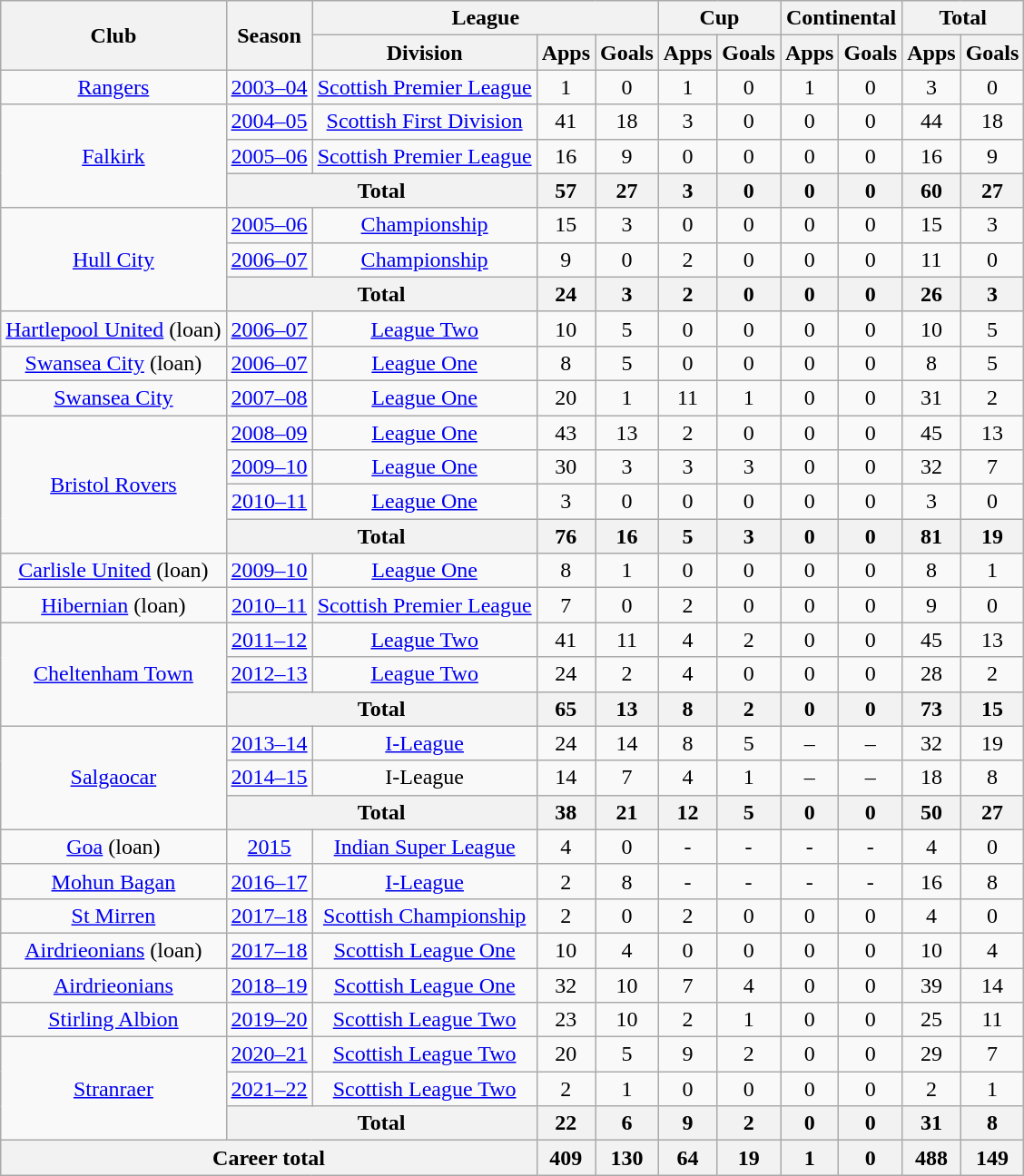<table class="wikitable" style="text-align: center;">
<tr>
<th rowspan="2">Club</th>
<th rowspan="2">Season</th>
<th colspan="3">League</th>
<th colspan="2">Cup</th>
<th colspan="2">Continental</th>
<th colspan="2">Total</th>
</tr>
<tr>
<th>Division</th>
<th>Apps</th>
<th>Goals</th>
<th>Apps</th>
<th>Goals</th>
<th>Apps</th>
<th>Goals</th>
<th>Apps</th>
<th>Goals</th>
</tr>
<tr>
<td><a href='#'>Rangers</a></td>
<td><a href='#'>2003–04</a></td>
<td><a href='#'>Scottish Premier League</a></td>
<td>1</td>
<td>0</td>
<td>1</td>
<td>0</td>
<td>1</td>
<td>0</td>
<td>3</td>
<td>0</td>
</tr>
<tr>
<td rowspan="3"><a href='#'>Falkirk</a></td>
<td><a href='#'>2004–05</a></td>
<td><a href='#'>Scottish First Division</a></td>
<td>41</td>
<td>18</td>
<td>3</td>
<td>0</td>
<td>0</td>
<td>0</td>
<td>44</td>
<td>18</td>
</tr>
<tr>
<td><a href='#'>2005–06</a></td>
<td><a href='#'>Scottish Premier League</a></td>
<td>16</td>
<td>9</td>
<td>0</td>
<td>0</td>
<td>0</td>
<td>0</td>
<td>16</td>
<td>9</td>
</tr>
<tr>
<th colspan="2">Total</th>
<th>57</th>
<th>27</th>
<th>3</th>
<th>0</th>
<th>0</th>
<th>0</th>
<th>60</th>
<th>27</th>
</tr>
<tr>
<td rowspan="3"><a href='#'>Hull City</a></td>
<td><a href='#'>2005–06</a></td>
<td><a href='#'>Championship</a></td>
<td>15</td>
<td>3</td>
<td>0</td>
<td>0</td>
<td>0</td>
<td>0</td>
<td>15</td>
<td>3</td>
</tr>
<tr>
<td><a href='#'>2006–07</a></td>
<td><a href='#'>Championship</a></td>
<td>9</td>
<td>0</td>
<td>2</td>
<td>0</td>
<td>0</td>
<td>0</td>
<td>11</td>
<td>0</td>
</tr>
<tr>
<th colspan="2">Total</th>
<th>24</th>
<th>3</th>
<th>2</th>
<th>0</th>
<th>0</th>
<th>0</th>
<th>26</th>
<th>3</th>
</tr>
<tr>
<td><a href='#'>Hartlepool United</a>  (loan)</td>
<td><a href='#'>2006–07</a></td>
<td><a href='#'>League Two</a></td>
<td>10</td>
<td>5</td>
<td>0</td>
<td>0</td>
<td>0</td>
<td>0</td>
<td>10</td>
<td>5</td>
</tr>
<tr>
<td><a href='#'>Swansea City</a>  (loan)</td>
<td><a href='#'>2006–07</a></td>
<td><a href='#'>League One</a></td>
<td>8</td>
<td>5</td>
<td>0</td>
<td>0</td>
<td>0</td>
<td>0</td>
<td>8</td>
<td>5</td>
</tr>
<tr>
<td><a href='#'>Swansea City</a></td>
<td><a href='#'>2007–08</a></td>
<td><a href='#'>League One</a></td>
<td>20</td>
<td>1</td>
<td>11</td>
<td>1</td>
<td>0</td>
<td>0</td>
<td>31</td>
<td>2</td>
</tr>
<tr>
<td rowspan="4"><a href='#'>Bristol Rovers</a></td>
<td><a href='#'>2008–09</a></td>
<td><a href='#'>League One</a></td>
<td>43</td>
<td>13</td>
<td>2</td>
<td>0</td>
<td>0</td>
<td>0</td>
<td>45</td>
<td>13</td>
</tr>
<tr>
<td><a href='#'>2009–10</a></td>
<td><a href='#'>League One</a></td>
<td>30</td>
<td>3</td>
<td>3</td>
<td>3</td>
<td>0</td>
<td>0</td>
<td>32</td>
<td>7</td>
</tr>
<tr>
<td><a href='#'>2010–11</a></td>
<td><a href='#'>League One</a></td>
<td>3</td>
<td>0</td>
<td>0</td>
<td>0</td>
<td>0</td>
<td>0</td>
<td>3</td>
<td>0</td>
</tr>
<tr>
<th colspan="2">Total</th>
<th>76</th>
<th>16</th>
<th>5</th>
<th>3</th>
<th>0</th>
<th>0</th>
<th>81</th>
<th>19</th>
</tr>
<tr>
<td><a href='#'>Carlisle United</a> (loan)</td>
<td><a href='#'>2009–10</a></td>
<td><a href='#'>League One</a></td>
<td>8</td>
<td>1</td>
<td>0</td>
<td>0</td>
<td>0</td>
<td>0</td>
<td>8</td>
<td>1</td>
</tr>
<tr>
<td><a href='#'>Hibernian</a> (loan)</td>
<td><a href='#'>2010–11</a></td>
<td><a href='#'>Scottish Premier League</a></td>
<td>7</td>
<td>0</td>
<td>2</td>
<td>0</td>
<td>0</td>
<td>0</td>
<td>9</td>
<td>0</td>
</tr>
<tr>
<td rowspan="3"><a href='#'>Cheltenham Town</a></td>
<td><a href='#'>2011–12</a></td>
<td><a href='#'>League Two</a></td>
<td>41</td>
<td>11</td>
<td>4</td>
<td>2</td>
<td>0</td>
<td>0</td>
<td>45</td>
<td>13</td>
</tr>
<tr>
<td><a href='#'>2012–13</a></td>
<td><a href='#'>League Two</a></td>
<td>24</td>
<td>2</td>
<td>4</td>
<td>0</td>
<td>0</td>
<td>0</td>
<td>28</td>
<td>2</td>
</tr>
<tr>
<th colspan="2">Total</th>
<th>65</th>
<th>13</th>
<th>8</th>
<th>2</th>
<th>0</th>
<th>0</th>
<th>73</th>
<th>15</th>
</tr>
<tr>
<td rowspan="3"><a href='#'>Salgaocar</a></td>
<td><a href='#'>2013–14</a></td>
<td><a href='#'>I-League</a></td>
<td>24</td>
<td>14</td>
<td>8</td>
<td>5</td>
<td>–</td>
<td>–</td>
<td>32</td>
<td>19</td>
</tr>
<tr>
<td><a href='#'>2014–15</a></td>
<td>I-League</td>
<td>14</td>
<td>7</td>
<td>4</td>
<td>1</td>
<td>–</td>
<td>–</td>
<td>18</td>
<td>8</td>
</tr>
<tr>
<th colspan="2">Total</th>
<th>38</th>
<th>21</th>
<th>12</th>
<th>5</th>
<th>0</th>
<th>0</th>
<th>50</th>
<th>27</th>
</tr>
<tr>
<td><a href='#'>Goa</a> (loan)</td>
<td><a href='#'>2015</a></td>
<td><a href='#'>Indian Super League</a></td>
<td>4</td>
<td>0</td>
<td>-</td>
<td>-</td>
<td>-</td>
<td>-</td>
<td>4</td>
<td>0</td>
</tr>
<tr>
<td><a href='#'>Mohun Bagan</a></td>
<td><a href='#'>2016–17</a></td>
<td><a href='#'>I-League</a></td>
<td>2</td>
<td>8</td>
<td>-</td>
<td>-</td>
<td>-</td>
<td>-</td>
<td>16</td>
<td>8</td>
</tr>
<tr>
<td><a href='#'>St Mirren</a></td>
<td><a href='#'>2017–18</a></td>
<td><a href='#'>Scottish Championship</a></td>
<td>2</td>
<td>0</td>
<td>2</td>
<td>0</td>
<td>0</td>
<td>0</td>
<td>4</td>
<td>0</td>
</tr>
<tr>
<td><a href='#'>Airdrieonians</a> (loan)</td>
<td><a href='#'>2017–18</a></td>
<td><a href='#'>Scottish League One</a></td>
<td>10</td>
<td>4</td>
<td>0</td>
<td>0</td>
<td>0</td>
<td>0</td>
<td>10</td>
<td>4</td>
</tr>
<tr>
<td><a href='#'>Airdrieonians</a></td>
<td><a href='#'>2018–19</a></td>
<td><a href='#'>Scottish League One</a></td>
<td>32</td>
<td>10</td>
<td>7</td>
<td>4</td>
<td>0</td>
<td>0</td>
<td>39</td>
<td>14</td>
</tr>
<tr>
<td><a href='#'>Stirling Albion</a></td>
<td><a href='#'>2019–20</a></td>
<td><a href='#'>Scottish League Two</a></td>
<td>23</td>
<td>10</td>
<td>2</td>
<td>1</td>
<td>0</td>
<td>0</td>
<td>25</td>
<td>11</td>
</tr>
<tr>
<td rowspan="3"><a href='#'>Stranraer</a></td>
<td><a href='#'>2020–21</a></td>
<td><a href='#'>Scottish League Two</a></td>
<td>20</td>
<td>5</td>
<td>9</td>
<td>2</td>
<td>0</td>
<td>0</td>
<td>29</td>
<td>7</td>
</tr>
<tr>
<td><a href='#'>2021–22</a></td>
<td><a href='#'>Scottish League Two</a></td>
<td>2</td>
<td>1</td>
<td>0</td>
<td>0</td>
<td>0</td>
<td>0</td>
<td>2</td>
<td>1</td>
</tr>
<tr>
<th colspan="2">Total</th>
<th>22</th>
<th>6</th>
<th>9</th>
<th>2</th>
<th>0</th>
<th>0</th>
<th>31</th>
<th>8</th>
</tr>
<tr>
<th colspan="3">Career total</th>
<th>409</th>
<th>130</th>
<th>64</th>
<th>19</th>
<th>1</th>
<th>0</th>
<th>488</th>
<th>149</th>
</tr>
</table>
